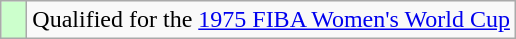<table class="wikitable">
<tr>
<td width=10px bgcolor="#ccffcc"></td>
<td>Qualified for the <a href='#'>1975 FIBA Women's World Cup</a></td>
</tr>
</table>
